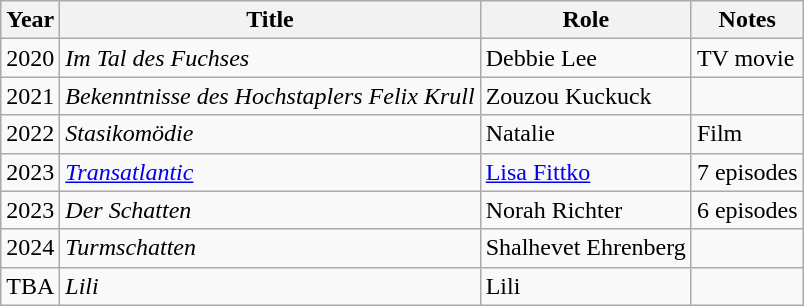<table class="wikitable sortable">
<tr>
<th>Year</th>
<th>Title</th>
<th>Role</th>
<th class="unsortable">Notes</th>
</tr>
<tr>
<td>2020</td>
<td><em>Im Tal des Fuchses</em></td>
<td>Debbie Lee</td>
<td>TV movie</td>
</tr>
<tr>
<td>2021</td>
<td><em>Bekenntnisse des Hochstaplers Felix Krull</em></td>
<td>Zouzou Kuckuck</td>
<td></td>
</tr>
<tr>
<td>2022</td>
<td><em>Stasikomödie</em></td>
<td>Natalie</td>
<td>Film</td>
</tr>
<tr>
<td>2023</td>
<td><em><a href='#'>Transatlantic</a></em></td>
<td><a href='#'>Lisa Fittko</a></td>
<td>7 episodes</td>
</tr>
<tr>
<td>2023</td>
<td><em>Der Schatten</em></td>
<td>Norah Richter</td>
<td>6 episodes</td>
</tr>
<tr>
<td>2024</td>
<td><em>Turmschatten</em></td>
<td>Shalhevet Ehrenberg</td>
<td></td>
</tr>
<tr>
<td>TBA</td>
<td><em>Lili</em></td>
<td>Lili</td>
<td></td>
</tr>
</table>
